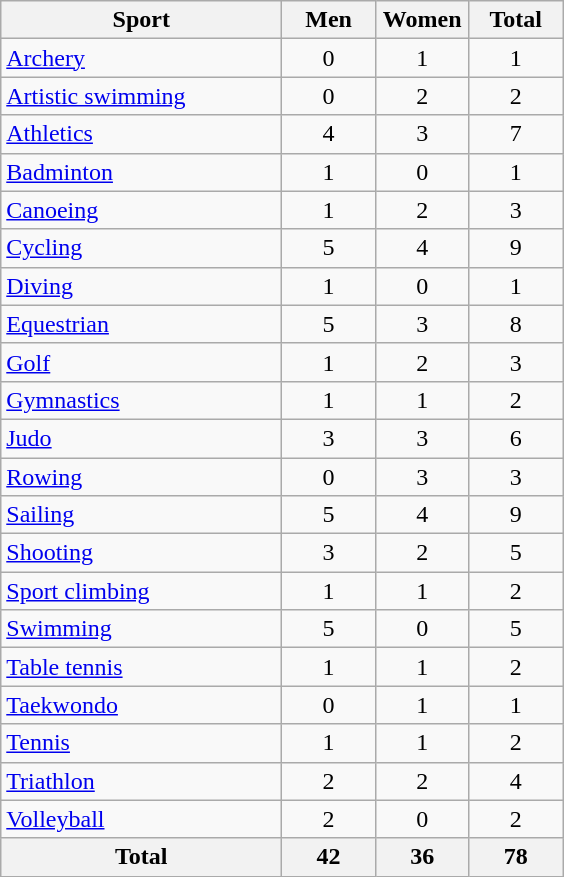<table class="wikitable sortable" style="text-align:center;">
<tr>
<th width=180>Sport</th>
<th width=55>Men</th>
<th width=55>Women</th>
<th width=55>Total</th>
</tr>
<tr>
<td align=left><a href='#'>Archery</a></td>
<td>0</td>
<td>1</td>
<td>1</td>
</tr>
<tr>
<td align=left><a href='#'>Artistic swimming</a></td>
<td>0</td>
<td>2</td>
<td>2</td>
</tr>
<tr>
<td align=left><a href='#'>Athletics</a></td>
<td>4</td>
<td>3</td>
<td>7</td>
</tr>
<tr>
<td align=left><a href='#'>Badminton</a></td>
<td>1</td>
<td>0</td>
<td>1</td>
</tr>
<tr>
<td align=left><a href='#'>Canoeing</a></td>
<td>1</td>
<td>2</td>
<td>3</td>
</tr>
<tr>
<td align=left><a href='#'>Cycling</a></td>
<td>5</td>
<td>4</td>
<td>9</td>
</tr>
<tr>
<td align=left><a href='#'>Diving</a></td>
<td>1</td>
<td>0</td>
<td>1</td>
</tr>
<tr>
<td align=left><a href='#'>Equestrian</a></td>
<td>5</td>
<td>3</td>
<td>8</td>
</tr>
<tr>
<td align=left><a href='#'>Golf</a></td>
<td>1</td>
<td>2</td>
<td>3</td>
</tr>
<tr>
<td align=left><a href='#'>Gymnastics</a></td>
<td>1</td>
<td>1</td>
<td>2</td>
</tr>
<tr>
<td align=left><a href='#'>Judo</a></td>
<td>3</td>
<td>3</td>
<td>6</td>
</tr>
<tr>
<td align=left><a href='#'>Rowing</a></td>
<td>0</td>
<td>3</td>
<td>3</td>
</tr>
<tr>
<td align=left><a href='#'>Sailing</a></td>
<td>5</td>
<td>4</td>
<td>9</td>
</tr>
<tr>
<td align=left><a href='#'>Shooting</a></td>
<td>3</td>
<td>2</td>
<td>5</td>
</tr>
<tr>
<td align=left><a href='#'>Sport climbing</a></td>
<td>1</td>
<td>1</td>
<td>2</td>
</tr>
<tr>
<td align=left><a href='#'>Swimming</a></td>
<td>5</td>
<td>0</td>
<td>5</td>
</tr>
<tr>
<td align=left><a href='#'>Table tennis</a></td>
<td>1</td>
<td>1</td>
<td>2</td>
</tr>
<tr>
<td align=left><a href='#'>Taekwondo</a></td>
<td>0</td>
<td>1</td>
<td>1</td>
</tr>
<tr>
<td align=left><a href='#'>Tennis</a></td>
<td>1</td>
<td>1</td>
<td>2</td>
</tr>
<tr>
<td align=left><a href='#'>Triathlon</a></td>
<td>2</td>
<td>2</td>
<td>4</td>
</tr>
<tr>
<td align=left><a href='#'>Volleyball</a></td>
<td>2</td>
<td>0</td>
<td>2</td>
</tr>
<tr>
<th>Total</th>
<th>42</th>
<th>36</th>
<th>78</th>
</tr>
</table>
